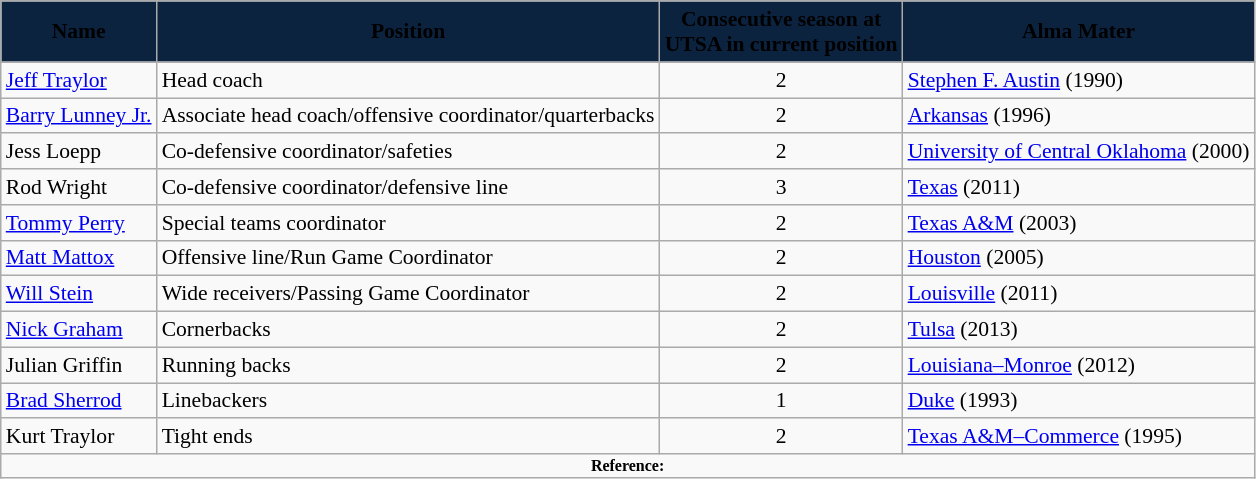<table class="wikitable" style="font-size:90%;">
<tr>
<th style="background:#0C2340;"><span>Name</span></th>
<th style="background:#0C2340;"><span>Position</span></th>
<th style="background:#0C2340;"><span>Consecutive season at<br>UTSA in current position</span></th>
<th style="background:#0C2340;"><span>Alma Mater</span></th>
</tr>
<tr>
<td><a href='#'>Jeff Traylor</a></td>
<td>Head coach</td>
<td align="center">2</td>
<td><a href='#'>Stephen F. Austin</a> (1990)</td>
</tr>
<tr>
<td><a href='#'>Barry Lunney Jr.</a></td>
<td>Associate head coach/offensive coordinator/quarterbacks</td>
<td align="center">2</td>
<td><a href='#'>Arkansas</a> (1996)</td>
</tr>
<tr>
<td>Jess Loepp</td>
<td>Co-defensive coordinator/safeties</td>
<td align="center">2</td>
<td><a href='#'>University of Central Oklahoma</a> (2000)</td>
</tr>
<tr>
<td>Rod Wright</td>
<td>Co-defensive coordinator/defensive line</td>
<td align="center">3</td>
<td><a href='#'>Texas</a> (2011)</td>
</tr>
<tr>
<td><a href='#'>Tommy Perry</a></td>
<td>Special teams coordinator</td>
<td align="center">2</td>
<td><a href='#'>Texas A&M</a> (2003)</td>
</tr>
<tr>
<td><a href='#'>Matt Mattox</a></td>
<td>Offensive line/Run Game Coordinator</td>
<td align="center">2</td>
<td><a href='#'>Houston</a> (2005)</td>
</tr>
<tr>
<td><a href='#'>Will Stein</a></td>
<td>Wide receivers/Passing Game Coordinator</td>
<td align="center">2</td>
<td><a href='#'>Louisville</a> (2011)</td>
</tr>
<tr>
<td><a href='#'>Nick Graham</a></td>
<td>Cornerbacks</td>
<td align="center">2</td>
<td><a href='#'>Tulsa</a> (2013)</td>
</tr>
<tr>
<td>Julian Griffin</td>
<td>Running backs</td>
<td align="center">2</td>
<td><a href='#'>Louisiana–Monroe</a> (2012)</td>
</tr>
<tr>
<td><a href='#'>Brad Sherrod</a></td>
<td>Linebackers</td>
<td align="center">1</td>
<td><a href='#'>Duke</a> (1993)</td>
</tr>
<tr>
<td>Kurt Traylor</td>
<td>Tight ends</td>
<td align="center">2</td>
<td><a href='#'>Texas A&M–Commerce</a> (1995)</td>
</tr>
<tr>
<td colspan="4" style="font-size:8pt; text-align:center;"><strong>Reference:</strong></td>
</tr>
</table>
